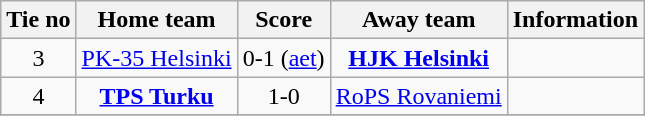<table class="wikitable" style="text-align:center">
<tr>
<th style= width="40px">Tie no</th>
<th style= width="150px">Home team</th>
<th style= width="60px">Score</th>
<th style= width="150px">Away team</th>
<th style= width="30px">Information</th>
</tr>
<tr>
<td>3</td>
<td><a href='#'>PK-35 Helsinki</a></td>
<td>0-1 (<a href='#'>aet</a>)</td>
<td><strong><a href='#'>HJK Helsinki</a></strong></td>
<td></td>
</tr>
<tr>
<td>4</td>
<td><strong><a href='#'>TPS Turku</a></strong></td>
<td>1-0</td>
<td><a href='#'>RoPS Rovaniemi</a></td>
<td></td>
</tr>
<tr>
</tr>
</table>
